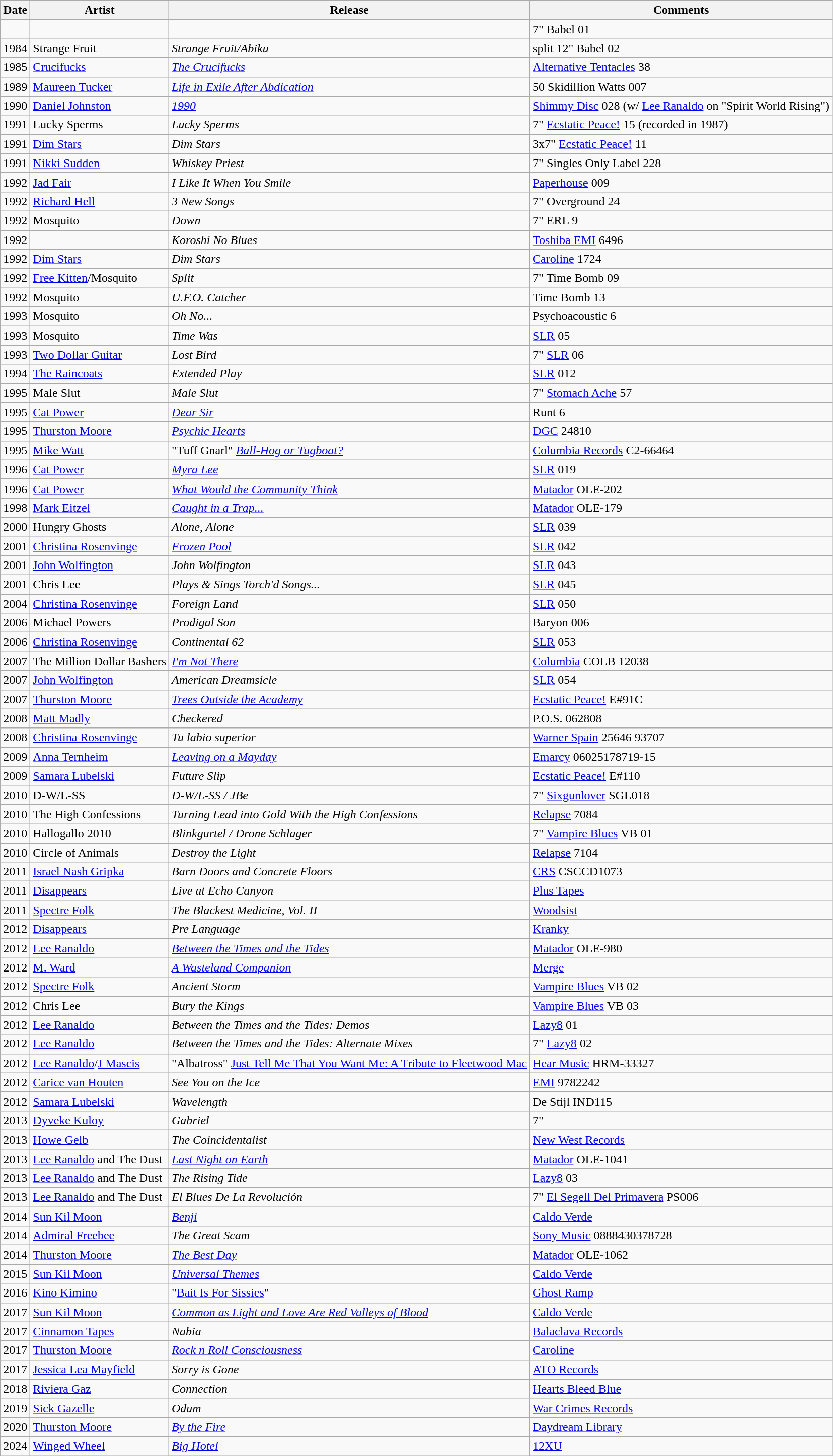<table class="wikitable">
<tr>
<th>Date</th>
<th>Artist</th>
<th>Release</th>
<th>Comments</th>
</tr>
<tr>
<td></td>
<td></td>
<td></td>
<td>7" Babel 01</td>
</tr>
<tr>
<td>1984</td>
<td>Strange Fruit</td>
<td><em>Strange Fruit/Abiku</em></td>
<td>split 12" Babel 02</td>
</tr>
<tr>
<td>1985</td>
<td><a href='#'>Crucifucks</a></td>
<td><em><a href='#'>The Crucifucks</a></em></td>
<td><a href='#'>Alternative Tentacles</a> 38</td>
</tr>
<tr>
<td>1989</td>
<td><a href='#'>Maureen Tucker</a></td>
<td><em><a href='#'>Life in Exile After Abdication</a></em></td>
<td>50 Skidillion Watts 007</td>
</tr>
<tr>
<td>1990</td>
<td><a href='#'>Daniel Johnston</a></td>
<td><em><a href='#'>1990</a></em></td>
<td><a href='#'>Shimmy Disc</a> 028 (w/ <a href='#'>Lee Ranaldo</a> on "Spirit World Rising")</td>
</tr>
<tr>
<td>1991</td>
<td>Lucky Sperms</td>
<td><em>Lucky Sperms</em></td>
<td>7" <a href='#'>Ecstatic Peace!</a> 15 (recorded in 1987)</td>
</tr>
<tr>
<td>1991</td>
<td><a href='#'>Dim Stars</a></td>
<td><em>Dim Stars</em></td>
<td>3x7" <a href='#'>Ecstatic Peace!</a> 11</td>
</tr>
<tr>
<td>1991</td>
<td><a href='#'>Nikki Sudden</a></td>
<td><em>Whiskey Priest</em></td>
<td>7" Singles Only Label 228</td>
</tr>
<tr>
<td>1992</td>
<td><a href='#'>Jad Fair</a></td>
<td><em>I Like It When You Smile</em></td>
<td><a href='#'>Paperhouse</a> 009</td>
</tr>
<tr>
<td>1992</td>
<td><a href='#'>Richard Hell</a></td>
<td><em>3 New Songs</em></td>
<td>7" Overground 24</td>
</tr>
<tr>
<td>1992</td>
<td>Mosquito</td>
<td><em>Down</em></td>
<td>7" ERL 9</td>
</tr>
<tr>
<td>1992</td>
<td></td>
<td><em>Koroshi No Blues</em></td>
<td><a href='#'>Toshiba EMI</a> 6496</td>
</tr>
<tr>
<td>1992</td>
<td><a href='#'>Dim Stars</a></td>
<td><em>Dim Stars</em></td>
<td><a href='#'>Caroline</a> 1724</td>
</tr>
<tr>
<td>1992</td>
<td><a href='#'>Free Kitten</a>/Mosquito</td>
<td><em>Split</em></td>
<td>7" Time Bomb 09</td>
</tr>
<tr>
<td>1992</td>
<td>Mosquito</td>
<td><em>U.F.O. Catcher</em></td>
<td>Time Bomb 13</td>
</tr>
<tr>
<td>1993</td>
<td>Mosquito</td>
<td><em>Oh No...</em></td>
<td>Psychoacoustic 6</td>
</tr>
<tr>
<td>1993</td>
<td>Mosquito</td>
<td><em>Time Was</em></td>
<td><a href='#'>SLR</a> 05</td>
</tr>
<tr>
<td>1993</td>
<td><a href='#'>Two Dollar Guitar</a></td>
<td><em>Lost Bird</em></td>
<td>7" <a href='#'>SLR</a> 06</td>
</tr>
<tr>
<td>1994</td>
<td><a href='#'>The Raincoats</a></td>
<td><em>Extended Play</em></td>
<td><a href='#'>SLR</a> 012</td>
</tr>
<tr>
<td>1995</td>
<td>Male Slut</td>
<td><em>Male Slut</em></td>
<td>7" <a href='#'>Stomach Ache</a> 57</td>
</tr>
<tr>
<td>1995</td>
<td><a href='#'>Cat Power</a></td>
<td><em><a href='#'>Dear Sir</a></em></td>
<td>Runt 6</td>
</tr>
<tr>
<td>1995</td>
<td><a href='#'>Thurston Moore</a></td>
<td><em><a href='#'>Psychic Hearts</a></em></td>
<td><a href='#'>DGC</a> 24810</td>
</tr>
<tr>
<td>1995</td>
<td><a href='#'>Mike Watt</a></td>
<td>"Tuff Gnarl" <em><a href='#'>Ball-Hog or Tugboat?</a></em></td>
<td><a href='#'>Columbia Records</a> C2-66464</td>
</tr>
<tr>
<td>1996</td>
<td><a href='#'>Cat Power</a></td>
<td><em><a href='#'>Myra Lee</a></em></td>
<td><a href='#'>SLR</a> 019</td>
</tr>
<tr>
<td>1996</td>
<td><a href='#'>Cat Power</a></td>
<td><em><a href='#'>What Would the Community Think</a></em></td>
<td><a href='#'>Matador</a> OLE-202</td>
</tr>
<tr>
<td>1998</td>
<td><a href='#'>Mark Eitzel</a></td>
<td><em><a href='#'>Caught in a Trap...</a></em></td>
<td><a href='#'>Matador</a> OLE-179</td>
</tr>
<tr>
<td>2000</td>
<td>Hungry Ghosts</td>
<td><em>Alone, Alone</em></td>
<td><a href='#'>SLR</a> 039</td>
</tr>
<tr>
<td>2001</td>
<td><a href='#'>Christina Rosenvinge</a></td>
<td><em><a href='#'>Frozen Pool</a></em></td>
<td><a href='#'>SLR</a> 042</td>
</tr>
<tr>
<td>2001</td>
<td><a href='#'>John Wolfington</a></td>
<td><em>John Wolfington</em></td>
<td><a href='#'>SLR</a> 043</td>
</tr>
<tr>
<td>2001</td>
<td>Chris Lee</td>
<td><em>Plays & Sings Torch'd Songs...</em></td>
<td><a href='#'>SLR</a> 045</td>
</tr>
<tr>
<td>2004</td>
<td><a href='#'>Christina Rosenvinge</a></td>
<td><em>Foreign Land</em></td>
<td><a href='#'>SLR</a> 050</td>
</tr>
<tr>
<td>2006</td>
<td>Michael Powers</td>
<td><em>Prodigal Son</em></td>
<td>Baryon 006</td>
</tr>
<tr>
<td>2006</td>
<td><a href='#'>Christina Rosenvinge</a></td>
<td><em>Continental 62</em></td>
<td><a href='#'>SLR</a> 053</td>
</tr>
<tr>
<td>2007</td>
<td>The Million Dollar Bashers</td>
<td><em><a href='#'>I'm Not There</a></em></td>
<td><a href='#'>Columbia</a> COLB 12038</td>
</tr>
<tr>
<td>2007</td>
<td><a href='#'>John Wolfington</a></td>
<td><em>American Dreamsicle</em></td>
<td><a href='#'>SLR</a> 054</td>
</tr>
<tr>
<td>2007</td>
<td><a href='#'>Thurston Moore</a></td>
<td><em><a href='#'>Trees Outside the Academy</a></em></td>
<td><a href='#'>Ecstatic Peace!</a> E#91C</td>
</tr>
<tr>
<td>2008</td>
<td><a href='#'>Matt Madly</a></td>
<td><em>Checkered</em></td>
<td>P.O.S. 062808</td>
</tr>
<tr>
<td>2008</td>
<td><a href='#'>Christina Rosenvinge</a></td>
<td><em>Tu labio superior</em></td>
<td><a href='#'>Warner Spain</a> 25646 93707</td>
</tr>
<tr>
<td>2009</td>
<td><a href='#'>Anna Ternheim</a></td>
<td><em><a href='#'>Leaving on a Mayday</a></em></td>
<td><a href='#'>Emarcy</a> 06025178719-15</td>
</tr>
<tr>
<td>2009</td>
<td><a href='#'>Samara Lubelski</a></td>
<td><em>Future Slip</em></td>
<td><a href='#'>Ecstatic Peace!</a> E#110</td>
</tr>
<tr>
<td>2010</td>
<td>D-W/L-SS</td>
<td><em>D-W/L-SS / JBe</em></td>
<td>7" <a href='#'>Sixgunlover</a> SGL018</td>
</tr>
<tr>
<td>2010</td>
<td>The High Confessions</td>
<td><em>Turning Lead into Gold With the High Confessions</em></td>
<td><a href='#'>Relapse</a> 7084</td>
</tr>
<tr>
<td>2010</td>
<td>Hallogallo 2010</td>
<td><em>Blinkgurtel / Drone Schlager</em></td>
<td>7" <a href='#'>Vampire Blues</a> VB 01</td>
</tr>
<tr>
<td>2010</td>
<td>Circle of Animals</td>
<td><em>Destroy the Light</em></td>
<td><a href='#'>Relapse</a> 7104</td>
</tr>
<tr>
<td>2011</td>
<td><a href='#'>Israel Nash Gripka</a></td>
<td><em>Barn Doors and Concrete Floors</em></td>
<td><a href='#'>CRS</a> CSCCD1073</td>
</tr>
<tr>
<td>2011</td>
<td><a href='#'>Disappears</a></td>
<td><em>Live at Echo Canyon</em></td>
<td><a href='#'>Plus Tapes</a></td>
</tr>
<tr>
<td>2011</td>
<td><a href='#'>Spectre Folk</a></td>
<td><em>The Blackest Medicine, Vol. II</em></td>
<td><a href='#'>Woodsist</a></td>
</tr>
<tr>
<td>2012</td>
<td><a href='#'>Disappears</a></td>
<td><em>Pre Language</em></td>
<td><a href='#'>Kranky</a></td>
</tr>
<tr>
<td>2012</td>
<td><a href='#'>Lee Ranaldo</a></td>
<td><em><a href='#'>Between the Times and the Tides</a></em></td>
<td><a href='#'>Matador</a> OLE-980</td>
</tr>
<tr>
<td>2012</td>
<td><a href='#'>M. Ward</a></td>
<td><em><a href='#'>A Wasteland Companion</a></em></td>
<td><a href='#'>Merge</a></td>
</tr>
<tr>
<td>2012</td>
<td><a href='#'>Spectre Folk</a></td>
<td><em>Ancient Storm</em></td>
<td><a href='#'>Vampire Blues</a> VB 02</td>
</tr>
<tr>
<td>2012</td>
<td>Chris Lee</td>
<td><em>Bury the Kings</em></td>
<td><a href='#'>Vampire Blues</a> VB 03</td>
</tr>
<tr>
<td>2012</td>
<td><a href='#'>Lee Ranaldo</a></td>
<td><em>Between the Times and the Tides: Demos</em></td>
<td><a href='#'>Lazy8</a> 01</td>
</tr>
<tr>
<td>2012</td>
<td><a href='#'>Lee Ranaldo</a></td>
<td><em>Between the Times and the Tides: Alternate Mixes</em></td>
<td>7" <a href='#'>Lazy8</a> 02</td>
</tr>
<tr>
<td>2012</td>
<td><a href='#'>Lee Ranaldo</a>/<a href='#'>J Mascis</a></td>
<td>"Albatross"  <a href='#'>Just Tell Me That You Want Me: A Tribute to Fleetwood Mac</a></td>
<td><a href='#'>Hear Music</a> HRM-33327</td>
</tr>
<tr>
<td>2012</td>
<td><a href='#'>Carice van Houten</a></td>
<td><em>See You on the Ice</em></td>
<td><a href='#'>EMI</a> 9782242</td>
</tr>
<tr>
<td>2012</td>
<td><a href='#'>Samara Lubelski</a></td>
<td><em>Wavelength</em></td>
<td>De Stijl IND115</td>
</tr>
<tr>
<td>2013</td>
<td><a href='#'>Dyveke Kuloy</a></td>
<td><em>Gabriel</em></td>
<td>7"</td>
</tr>
<tr>
<td>2013</td>
<td><a href='#'>Howe Gelb</a></td>
<td><em>The Coincidentalist</em></td>
<td><a href='#'>New West Records</a></td>
</tr>
<tr>
<td>2013</td>
<td><a href='#'>Lee Ranaldo</a> and The Dust</td>
<td><a href='#'><em>Last Night on Earth</em></a></td>
<td><a href='#'>Matador</a> OLE-1041</td>
</tr>
<tr>
<td>2013</td>
<td><a href='#'>Lee Ranaldo</a> and The Dust</td>
<td><em>The Rising Tide</em></td>
<td><a href='#'>Lazy8</a> 03</td>
</tr>
<tr>
<td>2013</td>
<td><a href='#'>Lee Ranaldo</a> and The Dust</td>
<td><em>El Blues De La Revolución</em></td>
<td>7" <a href='#'>El Segell Del Primavera</a> PS006</td>
</tr>
<tr>
<td>2014</td>
<td><a href='#'>Sun Kil Moon</a></td>
<td><a href='#'> <em>Benji</em></a></td>
<td><a href='#'>Caldo Verde</a></td>
</tr>
<tr>
<td>2014</td>
<td><a href='#'>Admiral Freebee</a></td>
<td><em>The Great Scam</em></td>
<td><a href='#'>Sony Music</a> 0888430378728</td>
</tr>
<tr>
<td>2014</td>
<td><a href='#'>Thurston Moore</a></td>
<td><em><a href='#'>The Best Day</a></em></td>
<td><a href='#'>Matador</a> OLE-1062</td>
</tr>
<tr>
<td>2015</td>
<td><a href='#'>Sun Kil Moon</a></td>
<td><em><a href='#'>Universal Themes</a></em></td>
<td><a href='#'>Caldo Verde</a></td>
</tr>
<tr>
<td>2016</td>
<td><a href='#'>Kino Kimino</a></td>
<td>"<a href='#'>Bait Is For Sissies</a>"</td>
<td><a href='#'>Ghost Ramp</a></td>
</tr>
<tr>
<td>2017</td>
<td><a href='#'>Sun Kil Moon</a></td>
<td><em><a href='#'>Common as Light and Love Are Red Valleys of Blood</a></em></td>
<td><a href='#'>Caldo Verde</a></td>
</tr>
<tr>
<td>2017</td>
<td><a href='#'>Cinnamon Tapes</a></td>
<td><em>Nabia</em></td>
<td><a href='#'>Balaclava Records</a></td>
</tr>
<tr>
<td>2017</td>
<td><a href='#'>Thurston Moore</a></td>
<td><em><a href='#'>Rock n Roll Consciousness</a></em></td>
<td><a href='#'>Caroline</a></td>
</tr>
<tr>
<td>2017</td>
<td><a href='#'>Jessica Lea Mayfield</a></td>
<td><em>Sorry is Gone</em></td>
<td><a href='#'>ATO Records</a></td>
</tr>
<tr>
<td>2018</td>
<td><a href='#'>Riviera Gaz</a></td>
<td><em>Connection</em></td>
<td><a href='#'>Hearts Bleed Blue</a></td>
</tr>
<tr>
<td>2019</td>
<td><a href='#'>Sick Gazelle</a></td>
<td><em>Odum</em></td>
<td><a href='#'>War Crimes Records</a></td>
</tr>
<tr>
<td>2020</td>
<td><a href='#'>Thurston Moore</a></td>
<td><em><a href='#'>By the Fire</a></em></td>
<td><a href='#'>Daydream Library</a></td>
</tr>
<tr>
<td>2024</td>
<td><a href='#'>Winged Wheel</a></td>
<td><em><a href='#'>Big Hotel</a></em></td>
<td><a href='#'>12XU</a></td>
</tr>
</table>
